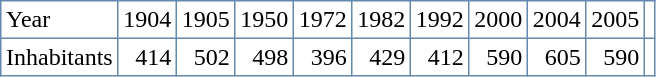<table border="1" cellspacing="0px" cellpadding="3px" style="border-collapse:collapse;border-color:#638AAD;">
<tr ---->
<td>Year</td>
<td align="right">1904</td>
<td align="right">1905</td>
<td align="right">1950</td>
<td align="right">1972</td>
<td align="right">1982</td>
<td align="right">1992</td>
<td align="right">2000</td>
<td align="right">2004</td>
<td align="right">2005</td>
</tr>
<tr ---->
<td>Inhabitants</td>
<td align="right">414</td>
<td align="right">502</td>
<td align="right">498</td>
<td align="right">396</td>
<td align="right">429</td>
<td align="right">412</td>
<td align="right">590</td>
<td align="right">605</td>
<td align="right">590</td>
<td></td>
</tr>
</table>
